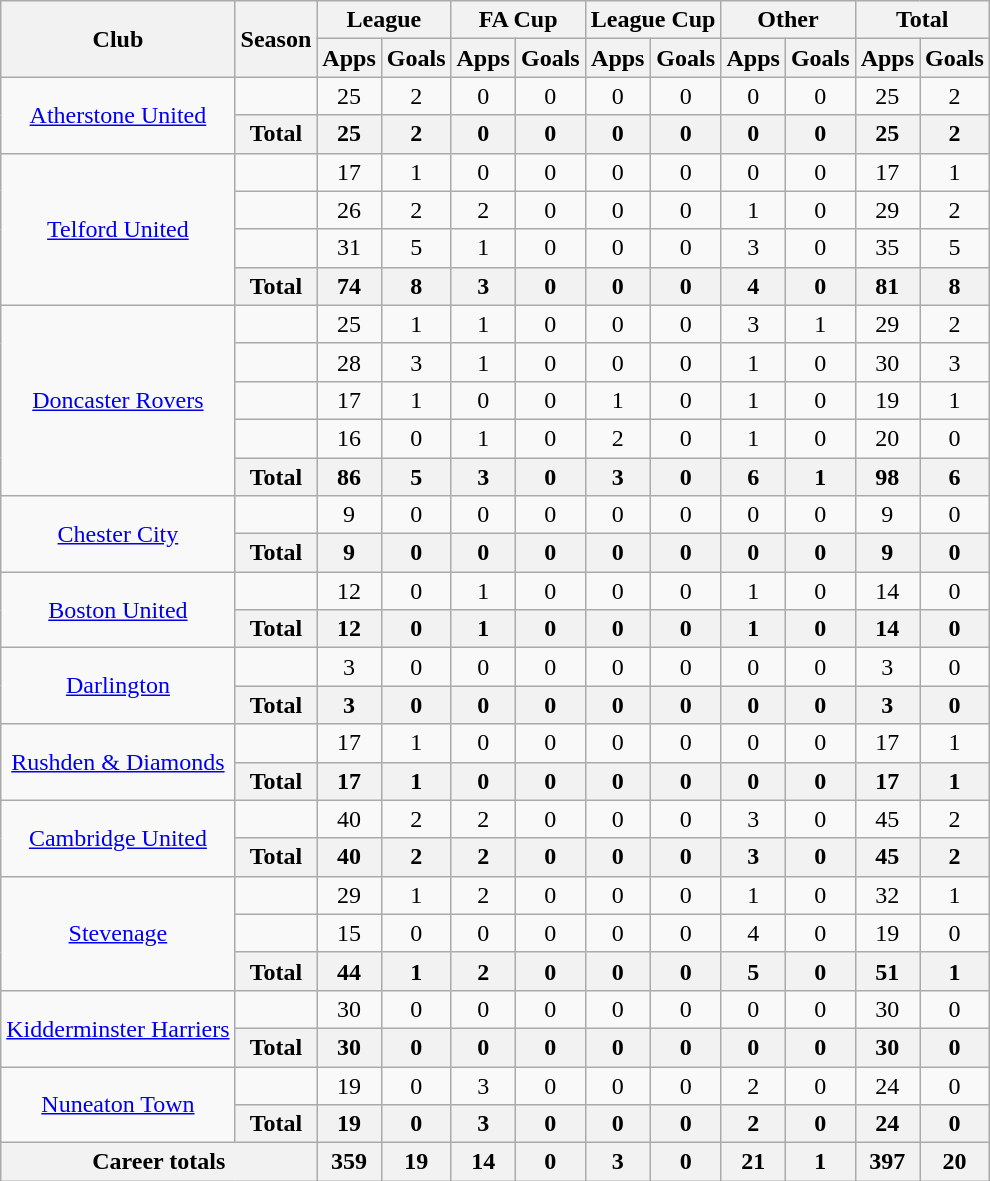<table class="wikitable" style="text-align: center;">
<tr>
<th rowspan="2">Club</th>
<th rowspan="2">Season</th>
<th colspan="2">League</th>
<th colspan="2">FA Cup</th>
<th colspan="2">League Cup</th>
<th colspan="2">Other</th>
<th colspan="2">Total</th>
</tr>
<tr>
<th>Apps</th>
<th>Goals</th>
<th>Apps</th>
<th>Goals</th>
<th>Apps</th>
<th>Goals</th>
<th>Apps</th>
<th>Goals</th>
<th>Apps</th>
<th>Goals</th>
</tr>
<tr>
<td rowspan="2" valign="center"><a href='#'>Atherstone United</a></td>
<td></td>
<td>25</td>
<td>2</td>
<td>0</td>
<td>0</td>
<td>0</td>
<td>0</td>
<td>0</td>
<td>0</td>
<td>25</td>
<td>2</td>
</tr>
<tr>
<th>Total</th>
<th>25</th>
<th>2</th>
<th>0</th>
<th>0</th>
<th>0</th>
<th>0</th>
<th>0</th>
<th>0</th>
<th>25</th>
<th>2</th>
</tr>
<tr>
<td rowspan="4" valign="center"><a href='#'>Telford United</a></td>
<td></td>
<td>17</td>
<td>1</td>
<td>0</td>
<td>0</td>
<td>0</td>
<td>0</td>
<td>0</td>
<td>0</td>
<td>17</td>
<td>1</td>
</tr>
<tr>
<td></td>
<td>26</td>
<td>2</td>
<td>2</td>
<td>0</td>
<td>0</td>
<td>0</td>
<td>1</td>
<td>0</td>
<td>29</td>
<td>2</td>
</tr>
<tr>
<td></td>
<td>31</td>
<td>5</td>
<td>1</td>
<td>0</td>
<td>0</td>
<td>0</td>
<td>3</td>
<td>0</td>
<td>35</td>
<td>5</td>
</tr>
<tr>
<th>Total</th>
<th>74</th>
<th>8</th>
<th>3</th>
<th>0</th>
<th>0</th>
<th>0</th>
<th>4</th>
<th>0</th>
<th>81</th>
<th>8</th>
</tr>
<tr>
<td rowspan="5" valign="center"><a href='#'>Doncaster Rovers</a></td>
<td></td>
<td>25</td>
<td>1</td>
<td>1</td>
<td>0</td>
<td>0</td>
<td>0</td>
<td>3</td>
<td>1</td>
<td>29</td>
<td>2</td>
</tr>
<tr>
<td></td>
<td>28</td>
<td>3</td>
<td>1</td>
<td>0</td>
<td>0</td>
<td>0</td>
<td>1</td>
<td>0</td>
<td>30</td>
<td>3</td>
</tr>
<tr>
<td></td>
<td>17</td>
<td>1</td>
<td>0</td>
<td>0</td>
<td>1</td>
<td>0</td>
<td>1</td>
<td>0</td>
<td>19</td>
<td>1</td>
</tr>
<tr>
<td></td>
<td>16</td>
<td>0</td>
<td>1</td>
<td>0</td>
<td>2</td>
<td>0</td>
<td>1</td>
<td>0</td>
<td>20</td>
<td>0</td>
</tr>
<tr>
<th>Total</th>
<th>86</th>
<th>5</th>
<th>3</th>
<th>0</th>
<th>3</th>
<th>0</th>
<th>6</th>
<th>1</th>
<th>98</th>
<th>6</th>
</tr>
<tr>
<td rowspan="2" valign="center"><a href='#'>Chester City</a></td>
<td></td>
<td>9</td>
<td>0</td>
<td>0</td>
<td>0</td>
<td>0</td>
<td>0</td>
<td>0</td>
<td>0</td>
<td>9</td>
<td>0</td>
</tr>
<tr>
<th>Total</th>
<th>9</th>
<th>0</th>
<th>0</th>
<th>0</th>
<th>0</th>
<th>0</th>
<th>0</th>
<th>0</th>
<th>9</th>
<th>0</th>
</tr>
<tr>
<td rowspan="2" valign="center"><a href='#'>Boston United</a></td>
<td></td>
<td>12</td>
<td>0</td>
<td>1</td>
<td>0</td>
<td>0</td>
<td>0</td>
<td>1</td>
<td>0</td>
<td>14</td>
<td>0</td>
</tr>
<tr>
<th>Total</th>
<th>12</th>
<th>0</th>
<th>1</th>
<th>0</th>
<th>0</th>
<th>0</th>
<th>1</th>
<th>0</th>
<th>14</th>
<th>0</th>
</tr>
<tr>
<td rowspan="2" valign="center"><a href='#'>Darlington</a></td>
<td></td>
<td>3</td>
<td>0</td>
<td>0</td>
<td>0</td>
<td>0</td>
<td>0</td>
<td>0</td>
<td>0</td>
<td>3</td>
<td>0</td>
</tr>
<tr>
<th>Total</th>
<th>3</th>
<th>0</th>
<th>0</th>
<th>0</th>
<th>0</th>
<th>0</th>
<th>0</th>
<th>0</th>
<th>3</th>
<th>0</th>
</tr>
<tr>
<td rowspan="2" valign="center"><a href='#'>Rushden & Diamonds</a></td>
<td></td>
<td>17</td>
<td>1</td>
<td>0</td>
<td>0</td>
<td>0</td>
<td>0</td>
<td>0</td>
<td>0</td>
<td>17</td>
<td>1</td>
</tr>
<tr>
<th>Total</th>
<th>17</th>
<th>1</th>
<th>0</th>
<th>0</th>
<th>0</th>
<th>0</th>
<th>0</th>
<th>0</th>
<th>17</th>
<th>1</th>
</tr>
<tr>
<td rowspan="2" valign="center"><a href='#'>Cambridge United</a></td>
<td></td>
<td>40</td>
<td>2</td>
<td>2</td>
<td>0</td>
<td>0</td>
<td>0</td>
<td>3</td>
<td>0</td>
<td>45</td>
<td>2</td>
</tr>
<tr>
<th>Total</th>
<th>40</th>
<th>2</th>
<th>2</th>
<th>0</th>
<th>0</th>
<th>0</th>
<th>3</th>
<th>0</th>
<th>45</th>
<th>2</th>
</tr>
<tr>
<td rowspan="3" valign="center"><a href='#'>Stevenage</a></td>
<td></td>
<td>29</td>
<td>1</td>
<td>2</td>
<td>0</td>
<td>0</td>
<td>0</td>
<td>1</td>
<td>0</td>
<td>32</td>
<td>1</td>
</tr>
<tr>
<td></td>
<td>15</td>
<td>0</td>
<td>0</td>
<td>0</td>
<td>0</td>
<td>0</td>
<td>4</td>
<td>0</td>
<td>19</td>
<td>0</td>
</tr>
<tr>
<th>Total</th>
<th>44</th>
<th>1</th>
<th>2</th>
<th>0</th>
<th>0</th>
<th>0</th>
<th>5</th>
<th>0</th>
<th>51</th>
<th>1</th>
</tr>
<tr>
<td rowspan="2" valign="center"><a href='#'>Kidderminster Harriers</a></td>
<td></td>
<td>30</td>
<td>0</td>
<td>0</td>
<td>0</td>
<td>0</td>
<td>0</td>
<td>0</td>
<td>0</td>
<td>30</td>
<td>0</td>
</tr>
<tr>
<th>Total</th>
<th>30</th>
<th>0</th>
<th>0</th>
<th>0</th>
<th>0</th>
<th>0</th>
<th>0</th>
<th>0</th>
<th>30</th>
<th>0</th>
</tr>
<tr>
<td rowspan="2" valign="center"><a href='#'>Nuneaton Town</a></td>
<td></td>
<td>19</td>
<td>0</td>
<td>3</td>
<td>0</td>
<td>0</td>
<td>0</td>
<td>2</td>
<td>0</td>
<td>24</td>
<td>0</td>
</tr>
<tr>
<th>Total</th>
<th>19</th>
<th>0</th>
<th>3</th>
<th>0</th>
<th>0</th>
<th>0</th>
<th>2</th>
<th>0</th>
<th>24</th>
<th>0</th>
</tr>
<tr>
<th colspan="2">Career totals</th>
<th>359</th>
<th>19</th>
<th>14</th>
<th>0</th>
<th>3</th>
<th>0</th>
<th>21</th>
<th>1</th>
<th>397</th>
<th>20</th>
</tr>
</table>
